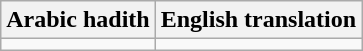<table class="wikitable" border="2">
<tr>
<th>Arabic hadith</th>
<th>English translation</th>
</tr>
<tr>
<td></td>
<td></td>
</tr>
</table>
